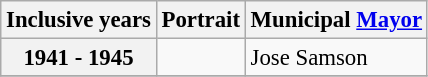<table class="wikitable collapsible autocollapse" style="font-size:95%">
<tr>
<th scope="col">Inclusive years</th>
<th scope="col">Portrait</th>
<th scope="col">Municipal <a href='#'>Mayor</a></th>
</tr>
<tr>
<th scope="row">1941 - 1945</th>
<td></td>
<td>Jose Samson </td>
</tr>
<tr>
</tr>
</table>
